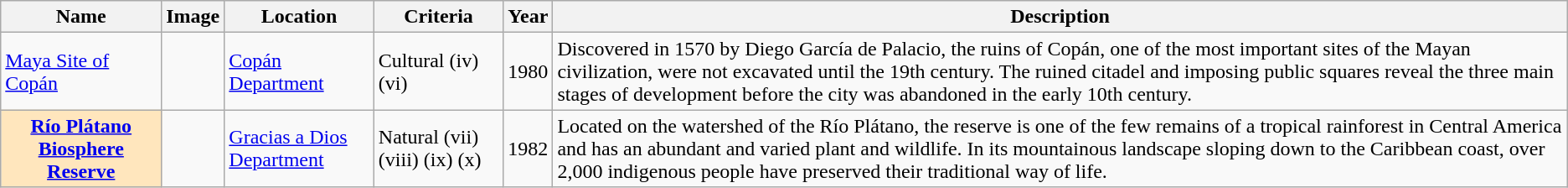<table class="wikitable sortable">
<tr>
<th>Name</th>
<th>Image</th>
<th>Location</th>
<th>Criteria</th>
<th>Year</th>
<th><strong>Description</strong></th>
</tr>
<tr>
<td><a href='#'>Maya Site of Copán</a></td>
<td></td>
<td><a href='#'>Copán Department</a><br></td>
<td>Cultural (iv) (vi)</td>
<td>1980</td>
<td>Discovered in 1570 by Diego García de Palacio, the ruins of Copán, one of the most important sites of the Mayan civilization, were not excavated until the 19th century. The ruined citadel and imposing public squares reveal the three main stages of development before the city was abandoned in the early 10th century.</td>
</tr>
<tr>
<th scope="row" style="background:#ffe6bd;"><a href='#'>Río Plátano Biosphere Reserve</a></th>
<td></td>
<td><a href='#'>Gracias a Dios Department</a><br></td>
<td>Natural (vii) (viii) (ix) (x)</td>
<td>1982</td>
<td>Located on the watershed of the Río Plátano, the reserve is one of the few remains of a tropical rainforest in Central America and has an abundant and varied plant and wildlife. In its mountainous landscape sloping down to the Caribbean coast, over 2,000 indigenous people have preserved their traditional way of life.</td>
</tr>
</table>
